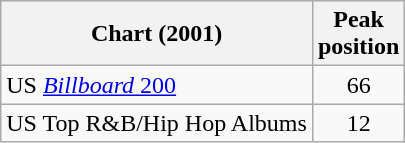<table class="wikitable">
<tr>
<th>Chart (2001)</th>
<th>Peak<br>position</th>
</tr>
<tr>
<td>US <a href='#'><em>Billboard</em> 200</a></td>
<td align="center">66</td>
</tr>
<tr>
<td>US Top R&B/Hip Hop Albums</td>
<td align="center">12</td>
</tr>
</table>
